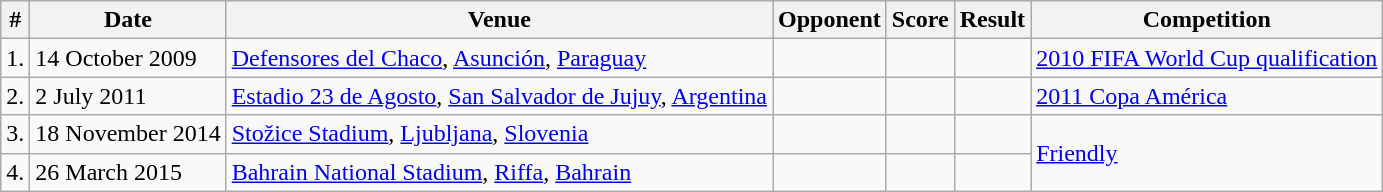<table class="wikitable collapsible">
<tr>
<th>#</th>
<th>Date</th>
<th>Venue</th>
<th>Opponent</th>
<th>Score</th>
<th>Result</th>
<th>Competition</th>
</tr>
<tr>
<td>1.</td>
<td>14 October 2009</td>
<td><a href='#'>Defensores del Chaco</a>, <a href='#'>Asunción</a>, <a href='#'>Paraguay</a></td>
<td></td>
<td></td>
<td></td>
<td><a href='#'>2010 FIFA World Cup qualification</a></td>
</tr>
<tr>
<td>2.</td>
<td>2 July 2011</td>
<td><a href='#'>Estadio 23 de Agosto</a>, <a href='#'>San Salvador de Jujuy</a>, <a href='#'>Argentina</a></td>
<td></td>
<td></td>
<td></td>
<td><a href='#'>2011 Copa América</a></td>
</tr>
<tr>
<td>3.</td>
<td>18 November 2014</td>
<td><a href='#'>Stožice Stadium</a>, <a href='#'>Ljubljana</a>, <a href='#'>Slovenia</a></td>
<td></td>
<td></td>
<td></td>
<td rowspan="2"><a href='#'>Friendly</a></td>
</tr>
<tr>
<td>4.</td>
<td>26 March 2015</td>
<td><a href='#'>Bahrain National Stadium</a>, <a href='#'>Riffa</a>, <a href='#'>Bahrain</a></td>
<td></td>
<td></td>
<td></td>
</tr>
</table>
